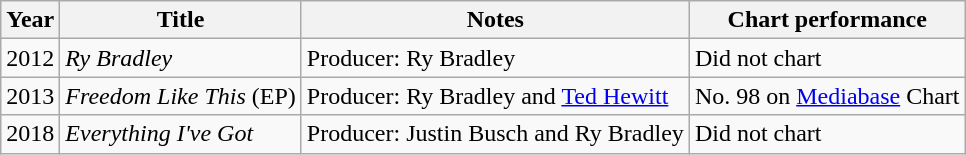<table class="wikitable">
<tr>
<th>Year</th>
<th>Title</th>
<th>Notes</th>
<th>Chart performance</th>
</tr>
<tr>
<td>2012</td>
<td><em>Ry Bradley</em></td>
<td>Producer: Ry Bradley</td>
<td>Did not chart</td>
</tr>
<tr>
<td>2013</td>
<td><em>Freedom Like This</em> (EP)</td>
<td>Producer: Ry Bradley and <a href='#'>Ted Hewitt</a></td>
<td>No. 98 on <a href='#'>Mediabase</a> Chart</td>
</tr>
<tr>
<td>2018</td>
<td><em>Everything I've Got</em></td>
<td>Producer: Justin Busch and Ry Bradley</td>
<td>Did not chart</td>
</tr>
</table>
